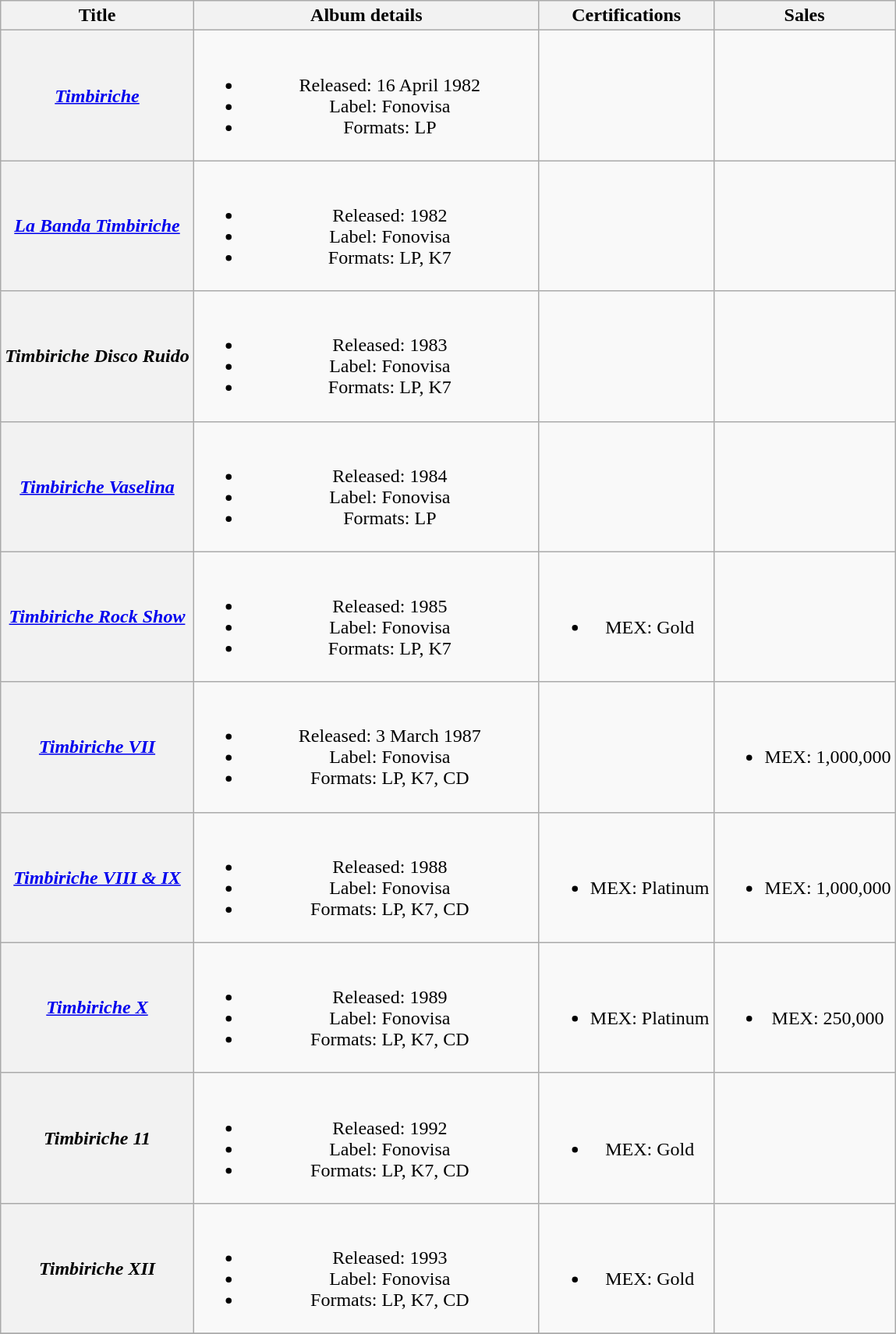<table class="wikitable plainrowheaders" style="text-align:center;">
<tr>
<th rowspan="1">Title</th>
<th scope="col" rowspan="1" style="width:18em;">Album details</th>
<th rowspan="1">Certifications</th>
<th rowspan="1">Sales</th>
</tr>
<tr>
<th scope="row"><em><a href='#'>Timbiriche</a></em></th>
<td><br><ul><li>Released: 16 April 1982</li><li>Label: Fonovisa</li><li>Formats: LP</li></ul></td>
<td></td>
<td></td>
</tr>
<tr>
<th scope="row"><em><a href='#'>La Banda Timbiriche</a></em></th>
<td><br><ul><li>Released: 1982</li><li>Label: Fonovisa</li><li>Formats: LP, K7</li></ul></td>
<td></td>
<td></td>
</tr>
<tr>
<th scope="row"><em>Timbiriche Disco Ruido</em></th>
<td><br><ul><li>Released: 1983</li><li>Label: Fonovisa</li><li>Formats: LP, K7</li></ul></td>
<td></td>
<td></td>
</tr>
<tr>
<th scope="row"><em><a href='#'>Timbiriche Vaselina</a></em></th>
<td><br><ul><li>Released: 1984</li><li>Label: Fonovisa</li><li>Formats: LP</li></ul></td>
<td></td>
<td></td>
</tr>
<tr>
<th scope="row"><em><a href='#'>Timbiriche Rock Show</a></em></th>
<td><br><ul><li>Released: 1985</li><li>Label: Fonovisa</li><li>Formats: LP, K7</li></ul></td>
<td><br><ul><li>MEX: Gold</li></ul></td>
<td></td>
</tr>
<tr>
<th scope="row"><em><a href='#'>Timbiriche VII</a></em></th>
<td><br><ul><li>Released: 3 March 1987</li><li>Label: Fonovisa</li><li>Formats: LP, K7, CD</li></ul></td>
<td></td>
<td><br><ul><li>MEX: 1,000,000</li></ul></td>
</tr>
<tr>
<th scope="row"><em><a href='#'>Timbiriche VIII & IX</a></em></th>
<td><br><ul><li>Released: 1988</li><li>Label: Fonovisa</li><li>Formats: LP, K7, CD</li></ul></td>
<td><br><ul><li>MEX: Platinum</li></ul></td>
<td><br><ul><li>MEX: 1,000,000</li></ul></td>
</tr>
<tr>
<th scope="row"><em><a href='#'>Timbiriche X</a></em></th>
<td><br><ul><li>Released: 1989</li><li>Label: Fonovisa</li><li>Formats: LP, K7, CD</li></ul></td>
<td><br><ul><li>MEX: Platinum</li></ul></td>
<td><br><ul><li>MEX: 250,000</li></ul></td>
</tr>
<tr>
<th scope="row"><em>Timbiriche 11</em></th>
<td><br><ul><li>Released: 1992</li><li>Label: Fonovisa</li><li>Formats: LP, K7, CD</li></ul></td>
<td><br><ul><li>MEX: Gold</li></ul></td>
<td></td>
</tr>
<tr>
<th scope="row"><em>Timbiriche XII</em></th>
<td><br><ul><li>Released: 1993</li><li>Label: Fonovisa</li><li>Formats: LP, K7, CD</li></ul></td>
<td><br><ul><li>MEX: Gold</li></ul></td>
<td></td>
</tr>
<tr>
</tr>
</table>
